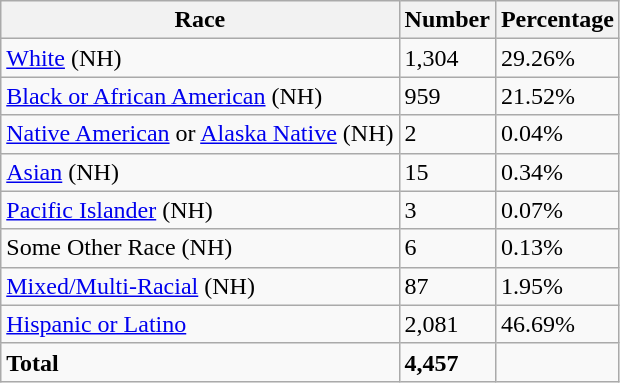<table class="wikitable">
<tr>
<th>Race</th>
<th>Number</th>
<th>Percentage</th>
</tr>
<tr>
<td><a href='#'>White</a> (NH)</td>
<td>1,304</td>
<td>29.26%</td>
</tr>
<tr>
<td><a href='#'>Black or African American</a> (NH)</td>
<td>959</td>
<td>21.52%</td>
</tr>
<tr>
<td><a href='#'>Native American</a> or <a href='#'>Alaska Native</a> (NH)</td>
<td>2</td>
<td>0.04%</td>
</tr>
<tr>
<td><a href='#'>Asian</a> (NH)</td>
<td>15</td>
<td>0.34%</td>
</tr>
<tr>
<td><a href='#'>Pacific Islander</a> (NH)</td>
<td>3</td>
<td>0.07%</td>
</tr>
<tr>
<td>Some Other Race (NH)</td>
<td>6</td>
<td>0.13%</td>
</tr>
<tr>
<td><a href='#'>Mixed/Multi-Racial</a> (NH)</td>
<td>87</td>
<td>1.95%</td>
</tr>
<tr>
<td><a href='#'>Hispanic or Latino</a></td>
<td>2,081</td>
<td>46.69%</td>
</tr>
<tr>
<td><strong>Total</strong></td>
<td><strong>4,457</strong></td>
<td></td>
</tr>
</table>
